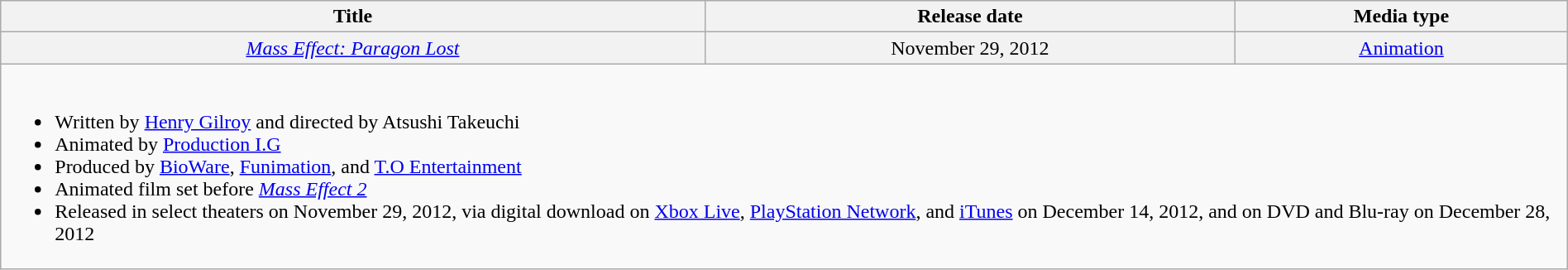<table class="wikitable" width="100%">
<tr style="text-align: center;">
<th scope="col">Title</th>
<th scope="col">Release date</th>
<th scope="col">Media type</th>
</tr>
<tr bgcolor="#F2F2F2" align="center">
<th scope="row" style="font-weight:normal;"><em><a href='#'>Mass Effect: Paragon Lost</a></em></th>
<td>November 29, 2012</td>
<td><a href='#'>Animation</a></td>
</tr>
<tr>
<td colspan="3"><br><ul><li>Written by <a href='#'>Henry Gilroy</a> and directed by Atsushi Takeuchi</li><li>Animated by <a href='#'>Production I.G</a></li><li>Produced by <a href='#'>BioWare</a>, <a href='#'>Funimation</a>, and <a href='#'>T.O Entertainment</a></li><li>Animated film set before <em><a href='#'>Mass Effect 2</a></em></li><li>Released in select theaters on November 29, 2012, via digital download on <a href='#'>Xbox Live</a>, <a href='#'>PlayStation Network</a>, and <a href='#'>iTunes</a> on December 14, 2012, and on DVD and Blu-ray on December 28, 2012</li></ul></td>
</tr>
</table>
